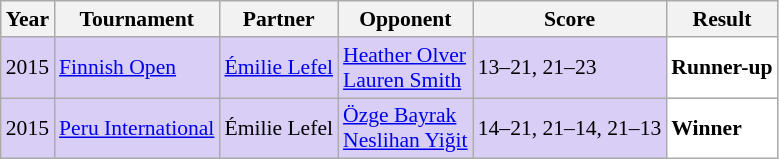<table class="sortable wikitable" style="font-size: 90%;">
<tr>
<th>Year</th>
<th>Tournament</th>
<th>Partner</th>
<th>Opponent</th>
<th>Score</th>
<th>Result</th>
</tr>
<tr style="background:#D8CEF6">
<td align="center">2015</td>
<td align="left"><a href='#'>Finnish Open</a></td>
<td align="left"> <a href='#'>Émilie Lefel</a></td>
<td align="left"> <a href='#'>Heather Olver</a><br> <a href='#'>Lauren Smith</a></td>
<td align="left">13–21, 21–23</td>
<td style="text-align:left; background:white"> <strong>Runner-up</strong></td>
</tr>
<tr style="background:#D8CEF6">
<td align="center">2015</td>
<td align="left"><a href='#'>Peru International</a></td>
<td align="left"> Émilie Lefel</td>
<td align="left"> <a href='#'>Özge Bayrak</a><br> <a href='#'>Neslihan Yiğit</a></td>
<td align="left">14–21, 21–14, 21–13</td>
<td style="text-align:left; background:white"> <strong>Winner</strong></td>
</tr>
</table>
